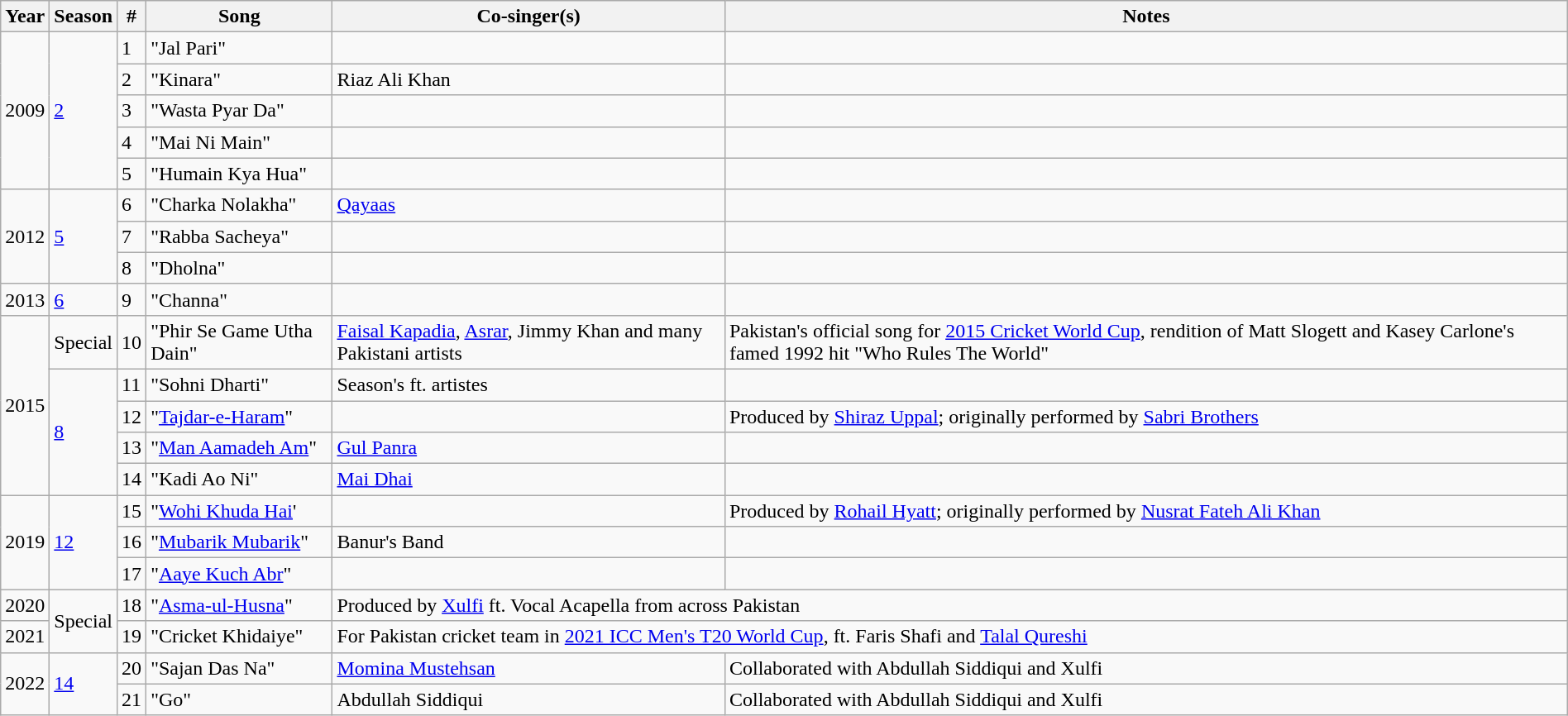<table class="wikitable" width="100%">
<tr>
<th>Year</th>
<th>Season</th>
<th>#</th>
<th>Song</th>
<th>Co-singer(s)</th>
<th>Notes</th>
</tr>
<tr>
<td rowspan="5">2009</td>
<td rowspan="5"><a href='#'>2</a></td>
<td>1</td>
<td>"Jal Pari"</td>
<td></td>
<td></td>
</tr>
<tr>
<td>2</td>
<td>"Kinara"</td>
<td>Riaz Ali Khan</td>
<td></td>
</tr>
<tr>
<td>3</td>
<td>"Wasta Pyar Da"</td>
<td></td>
<td></td>
</tr>
<tr>
<td>4</td>
<td>"Mai Ni Main"</td>
<td></td>
<td></td>
</tr>
<tr>
<td>5</td>
<td>"Humain Kya Hua"</td>
<td></td>
<td></td>
</tr>
<tr>
<td rowspan="3">2012</td>
<td rowspan="3"><a href='#'>5</a></td>
<td>6</td>
<td>"Charka Nolakha"</td>
<td><a href='#'>Qayaas</a></td>
<td></td>
</tr>
<tr>
<td>7</td>
<td>"Rabba Sacheya"</td>
<td></td>
<td></td>
</tr>
<tr>
<td>8</td>
<td>"Dholna"</td>
<td></td>
<td></td>
</tr>
<tr>
<td>2013</td>
<td><a href='#'>6</a></td>
<td>9</td>
<td>"Channa"</td>
<td></td>
<td></td>
</tr>
<tr>
<td rowspan="5">2015</td>
<td>Special</td>
<td>10</td>
<td>"Phir Se Game Utha Dain"</td>
<td><a href='#'>Faisal Kapadia</a>, <a href='#'>Asrar</a>, Jimmy Khan and many Pakistani artists</td>
<td>Pakistan's official song for <a href='#'>2015 Cricket World Cup</a>, rendition of Matt Slogett and Kasey Carlone's famed 1992 hit "Who Rules The World"</td>
</tr>
<tr>
<td rowspan="4"><a href='#'>8</a></td>
<td>11</td>
<td>"Sohni Dharti"</td>
<td>Season's ft. artistes</td>
<td></td>
</tr>
<tr>
<td>12</td>
<td>"<a href='#'>Tajdar-e-Haram</a>"</td>
<td></td>
<td>Produced by <a href='#'>Shiraz Uppal</a>; originally performed by <a href='#'>Sabri Brothers</a></td>
</tr>
<tr>
<td>13</td>
<td>"<a href='#'>Man Aamadeh Am</a>"</td>
<td><a href='#'>Gul Panra</a></td>
<td></td>
</tr>
<tr>
<td>14</td>
<td>"Kadi Ao Ni"</td>
<td><a href='#'>Mai Dhai</a></td>
<td></td>
</tr>
<tr>
<td rowspan="3">2019</td>
<td rowspan="3"><a href='#'>12</a></td>
<td>15</td>
<td>"<a href='#'>Wohi Khuda Hai</a>'</td>
<td></td>
<td>Produced by <a href='#'>Rohail Hyatt</a>; originally performed by <a href='#'>Nusrat Fateh Ali Khan</a></td>
</tr>
<tr>
<td>16</td>
<td>"<a href='#'>Mubarik Mubarik</a>"</td>
<td>Banur's Band</td>
<td></td>
</tr>
<tr>
<td>17</td>
<td>"<a href='#'>Aaye Kuch Abr</a>"</td>
<td></td>
<td></td>
</tr>
<tr>
<td>2020</td>
<td rowspan=2>Special</td>
<td>18</td>
<td>"<a href='#'>Asma-ul-Husna</a>"</td>
<td colspan="2">Produced by <a href='#'>Xulfi</a> ft. Vocal Acapella from across Pakistan</td>
</tr>
<tr>
<td>2021</td>
<td>19</td>
<td>"Cricket Khidaiye"</td>
<td colspan=2>For Pakistan cricket team in <a href='#'>2021 ICC Men's T20 World Cup</a>, ft. Faris Shafi and <a href='#'>Talal Qureshi</a></td>
</tr>
<tr>
<td rowspan=2>2022</td>
<td rowspan=2><a href='#'>14</a></td>
<td>20</td>
<td>"Sajan Das Na"</td>
<td><a href='#'>Momina Mustehsan</a></td>
<td>Collaborated with Abdullah Siddiqui and Xulfi</td>
</tr>
<tr>
<td>21</td>
<td>"Go"</td>
<td>Abdullah Siddiqui</td>
<td>Collaborated with Abdullah Siddiqui and Xulfi</td>
</tr>
</table>
